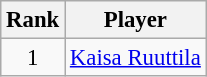<table class="wikitable" style="font-size:95%;">
<tr>
<th>Rank</th>
<th>Player</th>
</tr>
<tr>
<td align=center>1</td>
<td> <a href='#'>Kaisa Ruuttila</a></td>
</tr>
</table>
